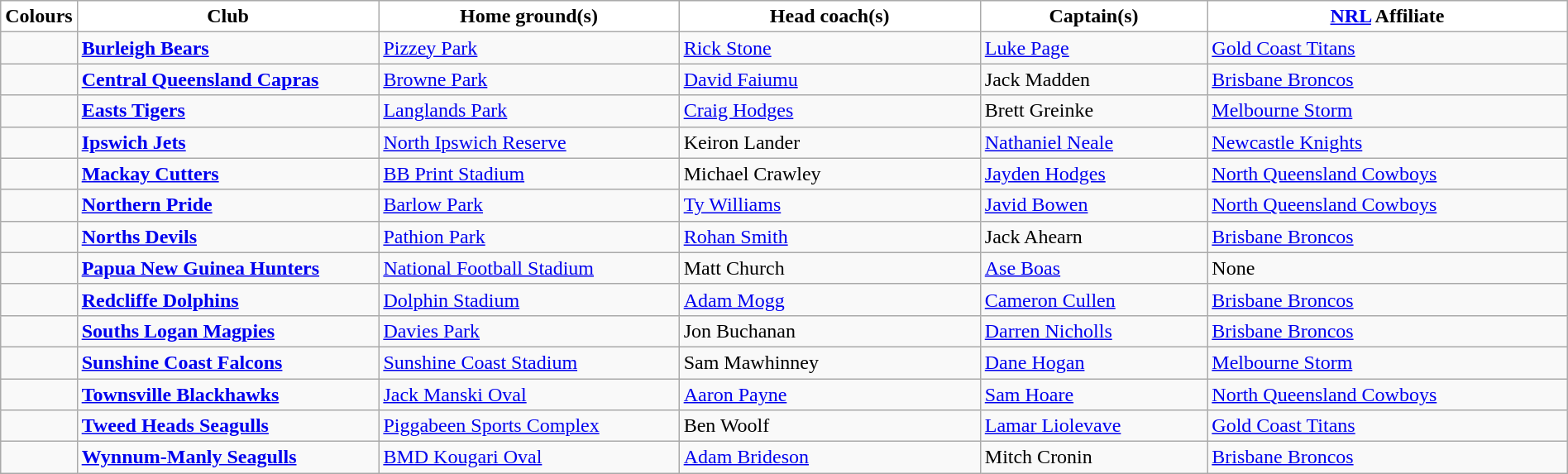<table class="wikitable" style="width:100%; text-align:left">
<tr>
<th style="background:white; width:01%">Colours</th>
<th style="background:white; width:20%">Club</th>
<th style="background:white; width:20%">Home ground(s)</th>
<th style="background:white; width:20%">Head coach(s)</th>
<th style="background:white; width:15%">Captain(s)</th>
<th style="background:white; width:25%"><a href='#'>NRL</a> Affiliate</th>
</tr>
<tr>
<td></td>
<td><strong><a href='#'>Burleigh Bears</a></strong></td>
<td><a href='#'>Pizzey Park</a></td>
<td><a href='#'>Rick Stone</a></td>
<td><a href='#'>Luke Page</a></td>
<td> <a href='#'>Gold Coast Titans</a></td>
</tr>
<tr>
<td></td>
<td><strong><a href='#'>Central Queensland Capras</a></strong></td>
<td><a href='#'>Browne Park</a></td>
<td><a href='#'>David Faiumu</a></td>
<td>Jack Madden</td>
<td> <a href='#'>Brisbane Broncos</a></td>
</tr>
<tr>
<td></td>
<td><strong><a href='#'>Easts Tigers</a></strong></td>
<td><a href='#'>Langlands Park</a></td>
<td><a href='#'>Craig Hodges</a></td>
<td>Brett Greinke</td>
<td> <a href='#'>Melbourne Storm</a></td>
</tr>
<tr>
<td></td>
<td><strong><a href='#'>Ipswich Jets</a></strong></td>
<td><a href='#'>North Ipswich Reserve</a></td>
<td>Keiron Lander</td>
<td><a href='#'>Nathaniel Neale</a></td>
<td> <a href='#'>Newcastle Knights</a></td>
</tr>
<tr>
<td></td>
<td><strong><a href='#'>Mackay Cutters</a></strong></td>
<td><a href='#'>BB Print Stadium</a></td>
<td>Michael Crawley</td>
<td><a href='#'>Jayden Hodges</a></td>
<td> <a href='#'>North Queensland Cowboys</a></td>
</tr>
<tr>
<td></td>
<td><strong><a href='#'>Northern Pride</a></strong></td>
<td><a href='#'>Barlow Park</a></td>
<td><a href='#'>Ty Williams</a></td>
<td><a href='#'>Javid Bowen</a></td>
<td> <a href='#'>North Queensland Cowboys</a></td>
</tr>
<tr>
<td></td>
<td><strong><a href='#'>Norths Devils</a></strong></td>
<td><a href='#'>Pathion Park</a></td>
<td><a href='#'>Rohan Smith</a></td>
<td>Jack Ahearn</td>
<td> <a href='#'>Brisbane Broncos</a></td>
</tr>
<tr>
<td></td>
<td><strong><a href='#'>Papua New Guinea Hunters</a></strong></td>
<td><a href='#'>National Football Stadium</a></td>
<td>Matt Church</td>
<td><a href='#'>Ase Boas</a></td>
<td>None</td>
</tr>
<tr>
<td></td>
<td><strong><a href='#'>Redcliffe Dolphins</a></strong></td>
<td><a href='#'>Dolphin Stadium</a></td>
<td><a href='#'>Adam Mogg</a></td>
<td><a href='#'>Cameron Cullen</a></td>
<td> <a href='#'>Brisbane Broncos</a></td>
</tr>
<tr>
<td></td>
<td><strong><a href='#'>Souths Logan Magpies</a></strong></td>
<td><a href='#'>Davies Park</a></td>
<td>Jon Buchanan</td>
<td><a href='#'>Darren Nicholls</a></td>
<td> <a href='#'>Brisbane Broncos</a></td>
</tr>
<tr>
<td></td>
<td><strong><a href='#'>Sunshine Coast Falcons</a></strong></td>
<td><a href='#'>Sunshine Coast Stadium</a></td>
<td>Sam Mawhinney</td>
<td><a href='#'>Dane Hogan</a></td>
<td> <a href='#'>Melbourne Storm</a></td>
</tr>
<tr>
<td></td>
<td><strong><a href='#'>Townsville Blackhawks</a></strong></td>
<td><a href='#'>Jack Manski Oval</a></td>
<td><a href='#'>Aaron Payne</a></td>
<td><a href='#'>Sam Hoare</a></td>
<td> <a href='#'>North Queensland Cowboys</a></td>
</tr>
<tr>
<td></td>
<td><strong><a href='#'>Tweed Heads Seagulls</a></strong></td>
<td><a href='#'>Piggabeen Sports Complex</a></td>
<td>Ben Woolf</td>
<td><a href='#'>Lamar Liolevave</a></td>
<td> <a href='#'>Gold Coast Titans</a></td>
</tr>
<tr>
<td></td>
<td><strong><a href='#'>Wynnum-Manly Seagulls</a></strong></td>
<td><a href='#'>BMD Kougari Oval</a></td>
<td><a href='#'>Adam Brideson</a></td>
<td>Mitch Cronin</td>
<td> <a href='#'>Brisbane Broncos</a></td>
</tr>
</table>
